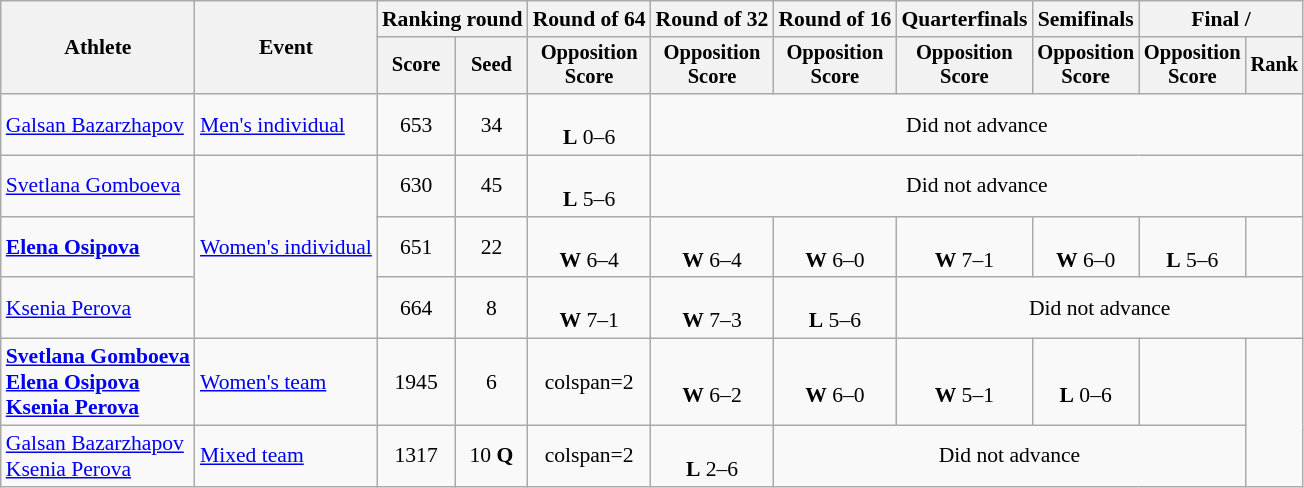<table class="wikitable" style="text-align:center; font-size:90%">
<tr>
<th rowspan=2>Athlete</th>
<th rowspan=2>Event</th>
<th colspan=2>Ranking round</th>
<th>Round of 64</th>
<th>Round of 32</th>
<th>Round of 16</th>
<th>Quarterfinals</th>
<th>Semifinals</th>
<th colspan=2>Final / </th>
</tr>
<tr style="font-size:95%">
<th>Score</th>
<th>Seed</th>
<th>Opposition<br>Score</th>
<th>Opposition<br>Score</th>
<th>Opposition<br>Score</th>
<th>Opposition<br>Score</th>
<th>Opposition<br>Score</th>
<th>Opposition<br>Score</th>
<th>Rank</th>
</tr>
<tr>
<td align=left><a href='#'>Galsan Bazarzhapov</a></td>
<td align=left><a href='#'>Men's individual</a></td>
<td>653</td>
<td>34</td>
<td><br><strong>L</strong> 0–6</td>
<td colspan=6>Did not advance</td>
</tr>
<tr>
<td align=left><a href='#'>Svetlana Gomboeva</a></td>
<td align=left rowspan=3><a href='#'>Women's individual</a></td>
<td>630</td>
<td>45</td>
<td><br><strong>L</strong> 5–6</td>
<td colspan=6>Did not advance</td>
</tr>
<tr>
<td align=left><strong><a href='#'>Elena Osipova</a></strong></td>
<td>651</td>
<td>22</td>
<td><br><strong>W</strong> 6–4</td>
<td><br><strong>W</strong> 6–4</td>
<td><br><strong>W</strong> 6–0</td>
<td><br><strong>W</strong> 7–1</td>
<td><br><strong>W</strong> 6–0</td>
<td><br><strong>L</strong> 5–6</td>
<td></td>
</tr>
<tr>
<td align=left><a href='#'>Ksenia Perova</a></td>
<td>664</td>
<td>8</td>
<td><br><strong>W</strong> 7–1</td>
<td><br> <strong>W</strong> 7–3</td>
<td><br> <strong>L</strong> 5–6</td>
<td colspan=4>Did not advance</td>
</tr>
<tr>
<td align=left><strong><a href='#'>Svetlana Gomboeva</a><br><a href='#'>Elena Osipova</a><br><a href='#'>Ksenia Perova</a></strong></td>
<td align=left><a href='#'>Women's team</a></td>
<td>1945</td>
<td>6</td>
<td>colspan=2 </td>
<td><br><strong>W</strong> 6–2</td>
<td><br><strong>W</strong> 6–0</td>
<td><br><strong>W</strong> 5–1</td>
<td><br><strong>L</strong> 0–6</td>
<td></td>
</tr>
<tr>
<td align=left><a href='#'>Galsan Bazarzhapov</a><br><a href='#'>Ksenia Perova</a></td>
<td align=left><a href='#'>Mixed team</a></td>
<td>1317</td>
<td>10 <strong>Q</strong></td>
<td>colspan=2 </td>
<td><br><strong>L</strong> 2–6</td>
<td colspan=4>Did not advance</td>
</tr>
</table>
